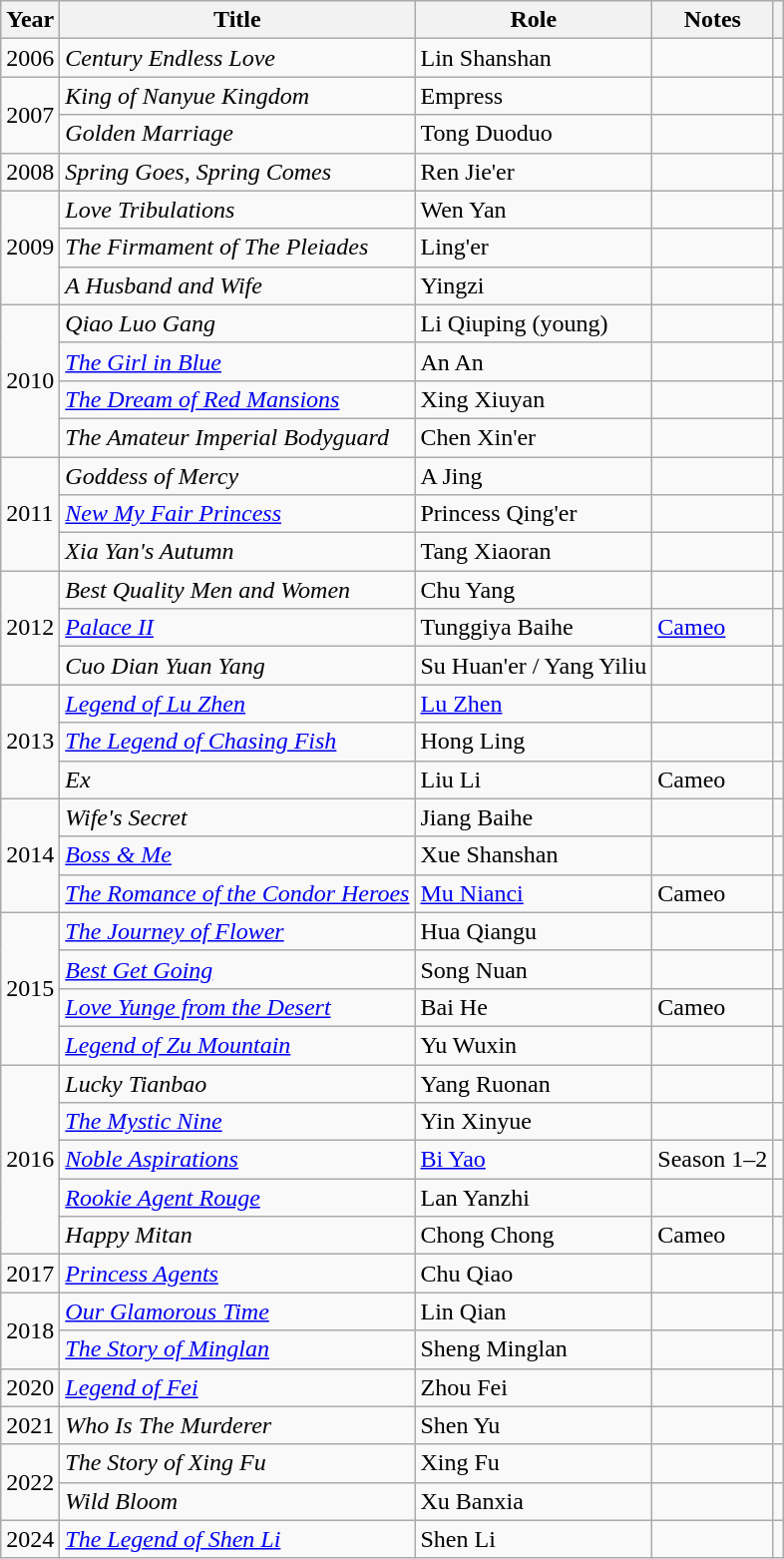<table class="wikitable sortable">
<tr>
<th scope="col">Year</th>
<th scope="col">Title</th>
<th scope="col">Role</th>
<th scope="col" class="unsortable">Notes</th>
<th scope="col" class="unsortable"></th>
</tr>
<tr>
<td>2006</td>
<td><em>Century Endless Love</em></td>
<td>Lin Shanshan</td>
<td></td>
<td></td>
</tr>
<tr>
<td rowspan="2">2007</td>
<td><em>King of Nanyue Kingdom</em></td>
<td>Empress</td>
<td></td>
<td style="text-align:center"></td>
</tr>
<tr>
<td><em>Golden Marriage</em></td>
<td>Tong Duoduo</td>
<td></td>
<td style="text-align:center"></td>
</tr>
<tr>
<td>2008</td>
<td><em>Spring Goes, Spring Comes</em></td>
<td>Ren Jie'er</td>
<td></td>
<td></td>
</tr>
<tr>
<td rowspan="3">2009</td>
<td><em>Love Tribulations</em></td>
<td>Wen Yan</td>
<td></td>
<td></td>
</tr>
<tr>
<td><em>The Firmament of The Pleiades</em></td>
<td>Ling'er</td>
<td></td>
<td style="text-align:center"></td>
</tr>
<tr>
<td><em>A Husband and Wife</em></td>
<td>Yingzi</td>
<td></td>
<td></td>
</tr>
<tr>
<td rowspan="4">2010</td>
<td><em>Qiao Luo Gang</em></td>
<td>Li Qiuping (young)</td>
<td></td>
<td></td>
</tr>
<tr>
<td><em><a href='#'>The Girl in Blue</a></em></td>
<td>An An</td>
<td></td>
<td style="text-align:center"></td>
</tr>
<tr>
<td><em><a href='#'>The Dream of Red Mansions</a></em></td>
<td>Xing Xiuyan</td>
<td></td>
<td style="text-align:center"></td>
</tr>
<tr>
<td><em>The Amateur Imperial Bodyguard</em></td>
<td>Chen Xin'er</td>
<td></td>
<td style="text-align:center"></td>
</tr>
<tr>
<td rowspan="3">2011</td>
<td><em>Goddess of Mercy</em></td>
<td>A Jing</td>
<td></td>
<td></td>
</tr>
<tr>
<td><em><a href='#'>New My Fair Princess</a></em></td>
<td>Princess Qing'er</td>
<td></td>
<td style="text-align:center"></td>
</tr>
<tr>
<td><em>Xia Yan's Autumn</em></td>
<td>Tang Xiaoran</td>
<td></td>
<td style="text-align:center"></td>
</tr>
<tr>
<td rowspan="3">2012</td>
<td><em>Best Quality Men and Women</em></td>
<td>Chu Yang</td>
<td></td>
<td style="text-align:center"></td>
</tr>
<tr>
<td><em><a href='#'>Palace II</a></em></td>
<td>Tunggiya Baihe</td>
<td><a href='#'>Cameo</a></td>
<td style="text-align:center"></td>
</tr>
<tr>
<td><em>Cuo Dian Yuan Yang</em></td>
<td>Su Huan'er / Yang Yiliu</td>
<td></td>
<td style="text-align:center"></td>
</tr>
<tr>
<td rowspan="3">2013</td>
<td><em><a href='#'>Legend of Lu Zhen</a></em></td>
<td><a href='#'>Lu Zhen</a></td>
<td></td>
<td style="text-align:center"></td>
</tr>
<tr>
<td><em><a href='#'>The Legend of Chasing Fish</a></em></td>
<td>Hong Ling</td>
<td></td>
<td style="text-align:center"></td>
</tr>
<tr>
<td><em>Ex</em></td>
<td>Liu Li</td>
<td>Cameo</td>
<td style="text-align:center"></td>
</tr>
<tr>
<td rowspan="3">2014</td>
<td><em>Wife's Secret</em></td>
<td>Jiang Baihe</td>
<td></td>
<td style="text-align:center"></td>
</tr>
<tr>
<td><em><a href='#'>Boss & Me</a></em></td>
<td>Xue Shanshan</td>
<td></td>
<td style="text-align:center"></td>
</tr>
<tr>
<td><em><a href='#'>The Romance of the Condor Heroes</a></em></td>
<td><a href='#'>Mu Nianci</a></td>
<td>Cameo</td>
<td style="text-align:center"></td>
</tr>
<tr>
<td rowspan="4">2015</td>
<td><em><a href='#'>The Journey of Flower</a></em></td>
<td>Hua Qiangu</td>
<td></td>
<td style="text-align:center"></td>
</tr>
<tr>
<td><em><a href='#'>Best Get Going</a></em></td>
<td>Song Nuan</td>
<td></td>
<td style="text-align:center"></td>
</tr>
<tr>
<td><em><a href='#'>Love Yunge from the Desert</a></em></td>
<td>Bai He</td>
<td>Cameo</td>
<td style="text-align:center"></td>
</tr>
<tr>
<td><em><a href='#'>Legend of Zu Mountain</a></em></td>
<td>Yu Wuxin</td>
<td></td>
<td style="text-align:center"></td>
</tr>
<tr>
<td rowspan="5">2016</td>
<td><em>Lucky Tianbao</em></td>
<td>Yang Ruonan</td>
<td></td>
<td style="text-align:center"></td>
</tr>
<tr>
<td><em><a href='#'>The Mystic Nine</a></em></td>
<td>Yin Xinyue</td>
<td></td>
<td style="text-align:center"></td>
</tr>
<tr>
<td><em><a href='#'>Noble Aspirations</a></em></td>
<td><a href='#'>Bi Yao</a></td>
<td>Season 1–2</td>
<td style="text-align:center"></td>
</tr>
<tr>
<td><em><a href='#'>Rookie Agent Rouge</a></em></td>
<td>Lan Yanzhi</td>
<td></td>
<td style="text-align:center"></td>
</tr>
<tr>
<td><em>Happy Mitan</em></td>
<td>Chong Chong</td>
<td>Cameo</td>
<td style="text-align:center"></td>
</tr>
<tr>
<td>2017</td>
<td><em><a href='#'>Princess Agents</a></em></td>
<td>Chu Qiao</td>
<td></td>
<td style="text-align:center"></td>
</tr>
<tr>
<td rowspan=2>2018</td>
<td><em><a href='#'>Our Glamorous Time</a></em></td>
<td>Lin Qian</td>
<td></td>
<td style="text-align:center"></td>
</tr>
<tr>
<td><em><a href='#'>The Story of Minglan</a></em></td>
<td>Sheng Minglan</td>
<td></td>
<td style="text-align:center"></td>
</tr>
<tr>
<td>2020</td>
<td><em><a href='#'>Legend of Fei</a></em></td>
<td>Zhou Fei</td>
<td></td>
<td style="text-align:center"></td>
</tr>
<tr>
<td>2021</td>
<td><em>Who Is The Murderer</em></td>
<td>Shen Yu</td>
<td></td>
<td style="text-align:center"></td>
</tr>
<tr>
<td rowspan="2">2022</td>
<td><em>The Story of Xing Fu</em></td>
<td>Xing Fu</td>
<td></td>
<td style="text-align:center"></td>
</tr>
<tr>
<td><em>Wild Bloom</em></td>
<td>Xu Banxia</td>
<td></td>
<td style="text-align:center"></td>
</tr>
<tr>
<td>2024</td>
<td><em><a href='#'>The Legend of Shen Li</a></em></td>
<td>Shen Li</td>
<td></td>
<td style="text-align:center"></td>
</tr>
</table>
